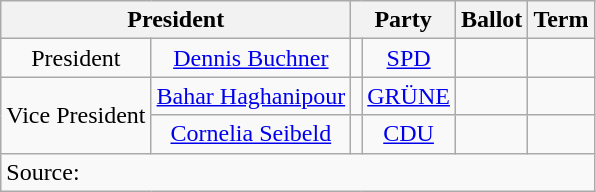<table class=wikitable style="text-align:center">
<tr>
<th colspan=2>President</th>
<th colspan=2>Party</th>
<th>Ballot</th>
<th>Term</th>
</tr>
<tr>
<td>President</td>
<td><a href='#'>Dennis Buchner</a></td>
<td bgcolor=></td>
<td><a href='#'>SPD</a></td>
<td></td>
<td></td>
</tr>
<tr>
<td rowspan=2>Vice President</td>
<td><a href='#'>Bahar Haghanipour</a></td>
<td bgcolor=></td>
<td><a href='#'>GRÜNE</a></td>
<td></td>
<td></td>
</tr>
<tr>
<td><a href='#'>Cornelia Seibeld</a></td>
<td bgcolor=></td>
<td><a href='#'>CDU</a></td>
<td></td>
<td></td>
</tr>
<tr>
<td align=left colspan=6>Source: </td>
</tr>
</table>
